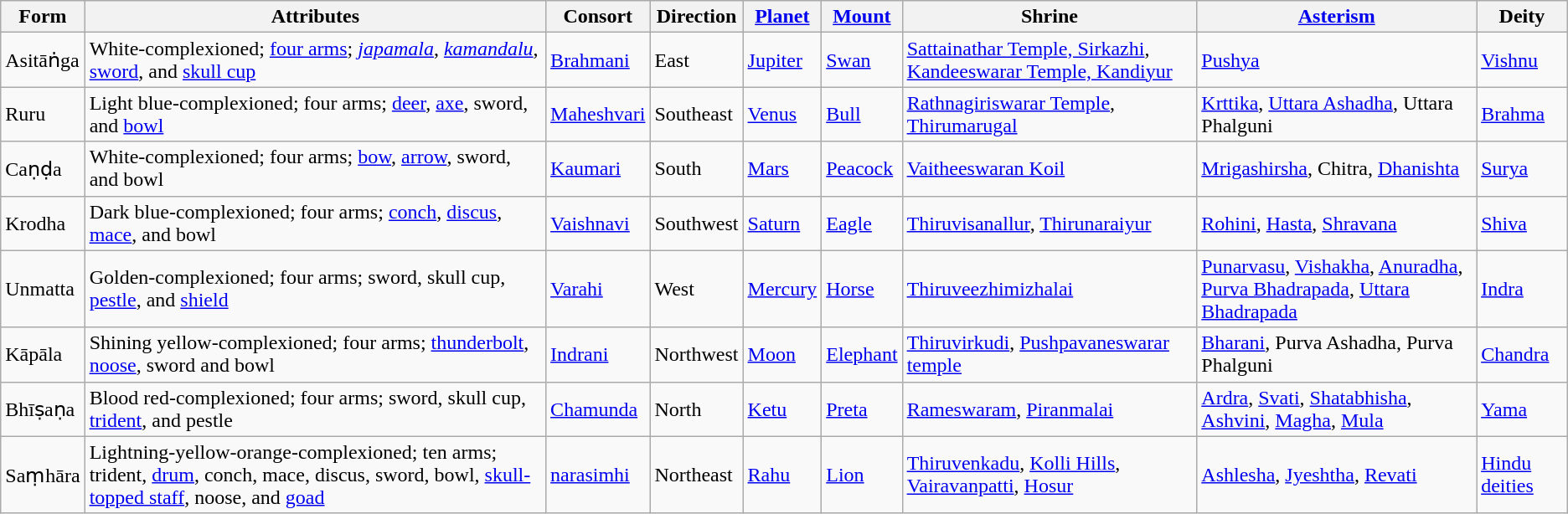<table class="wikitable">
<tr>
<th>Form</th>
<th>Attributes</th>
<th>Consort</th>
<th>Direction</th>
<th><a href='#'>Planet</a></th>
<th><a href='#'>Mount</a></th>
<th>Shrine</th>
<th><a href='#'>Asterism</a></th>
<th>Deity</th>
</tr>
<tr>
<td>Asitāṅga</td>
<td>White-complexioned; <a href='#'>four arms</a>; <em><a href='#'>japamala</a></em>, <em><a href='#'>kamandalu</a></em>, <a href='#'>sword</a>, and <a href='#'>skull cup</a></td>
<td><a href='#'>Brahmani</a></td>
<td>East</td>
<td><a href='#'>Jupiter</a></td>
<td><a href='#'>Swan</a></td>
<td><a href='#'>Sattainathar Temple, Sirkazhi</a>, <a href='#'>Kandeeswarar Temple, Kandiyur</a></td>
<td><a href='#'>Pushya</a></td>
<td><a href='#'>Vishnu</a></td>
</tr>
<tr>
<td>Ruru</td>
<td>Light blue-complexioned; four arms; <a href='#'>deer</a>, <a href='#'>axe</a>, sword, and <a href='#'>bowl</a></td>
<td><a href='#'>Maheshvari</a></td>
<td>Southeast</td>
<td><a href='#'>Venus</a></td>
<td><a href='#'>Bull</a></td>
<td><a href='#'>Rathnagiriswarar Temple</a>, <a href='#'>Thirumarugal</a></td>
<td><a href='#'>Krttika</a>, <a href='#'>Uttara Ashadha</a>, Uttara Phalguni</td>
<td><a href='#'>Brahma</a></td>
</tr>
<tr>
<td>Caṇḍa</td>
<td>White-complexioned; four arms; <a href='#'>bow</a>, <a href='#'>arrow</a>, sword, and bowl</td>
<td><a href='#'>Kaumari</a></td>
<td>South</td>
<td><a href='#'>Mars</a></td>
<td><a href='#'>Peacock</a></td>
<td><a href='#'>Vaitheeswaran Koil</a></td>
<td><a href='#'>Mrigashirsha</a>, Chitra, <a href='#'>Dhanishta</a></td>
<td><a href='#'>Surya</a></td>
</tr>
<tr>
<td>Krodha</td>
<td>Dark blue-complexioned; four arms; <a href='#'>conch</a>, <a href='#'>discus</a>, <a href='#'>mace</a>, and bowl</td>
<td><a href='#'>Vaishnavi</a></td>
<td>Southwest</td>
<td><a href='#'>Saturn</a></td>
<td><a href='#'>Eagle</a></td>
<td><a href='#'>Thiruvisanallur</a>, <a href='#'>Thirunaraiyur</a></td>
<td><a href='#'>Rohini</a>, <a href='#'>Hasta</a>, <a href='#'>Shravana</a></td>
<td><a href='#'>Shiva</a></td>
</tr>
<tr>
<td>Unmatta</td>
<td>Golden-complexioned; four arms; sword, skull cup, <a href='#'>pestle</a>, and <a href='#'>shield</a></td>
<td><a href='#'>Varahi</a></td>
<td>West</td>
<td><a href='#'>Mercury</a></td>
<td><a href='#'>Horse</a></td>
<td><a href='#'>Thiruveezhimizhalai</a></td>
<td><a href='#'>Punarvasu</a>, <a href='#'>Vishakha</a>, <a href='#'>Anuradha</a>, <a href='#'>Purva Bhadrapada</a>, <a href='#'>Uttara Bhadrapada</a></td>
<td><a href='#'>Indra</a></td>
</tr>
<tr>
<td>Kāpāla</td>
<td>Shining yellow-complexioned; four arms; <a href='#'>thunderbolt</a>, <a href='#'>noose</a>, sword and bowl</td>
<td><a href='#'>Indrani</a></td>
<td>Northwest</td>
<td><a href='#'>Moon</a></td>
<td><a href='#'>Elephant</a></td>
<td><a href='#'>Thiruvirkudi</a>, <a href='#'>Pushpavaneswarar temple</a></td>
<td><a href='#'>Bharani</a>, Purva Ashadha, Purva Phalguni</td>
<td><a href='#'>Chandra</a></td>
</tr>
<tr>
<td>Bhīṣaṇa</td>
<td>Blood red-complexioned; four arms; sword, skull cup, <a href='#'>trident</a>, and pestle</td>
<td><a href='#'>Chamunda</a></td>
<td>North</td>
<td><a href='#'>Ketu</a></td>
<td><a href='#'>Preta</a></td>
<td><a href='#'>Rameswaram</a>, <a href='#'>Piranmalai</a></td>
<td><a href='#'>Ardra</a>, <a href='#'>Svati</a>, <a href='#'>Shatabhisha</a>, <a href='#'>Ashvini</a>, <a href='#'>Magha</a>, <a href='#'>Mula</a></td>
<td><a href='#'>Yama</a></td>
</tr>
<tr>
<td>Saṃhāra</td>
<td>Lightning-yellow-orange-complexioned; ten arms; trident, <a href='#'>drum</a>, conch, mace, discus, sword, bowl, <a href='#'>skull-topped staff</a>, noose, and <a href='#'>goad</a></td>
<td><a href='#'>narasimhi</a></td>
<td>Northeast</td>
<td><a href='#'>Rahu</a></td>
<td><a href='#'>Lion</a></td>
<td><a href='#'>Thiruvenkadu</a>, <a href='#'>Kolli Hills</a>, <a href='#'>Vairavanpatti</a>, <a href='#'>Hosur</a></td>
<td><a href='#'>Ashlesha</a>, <a href='#'>Jyeshtha</a>, <a href='#'>Revati</a></td>
<td><a href='#'>Hindu deities</a></td>
</tr>
</table>
